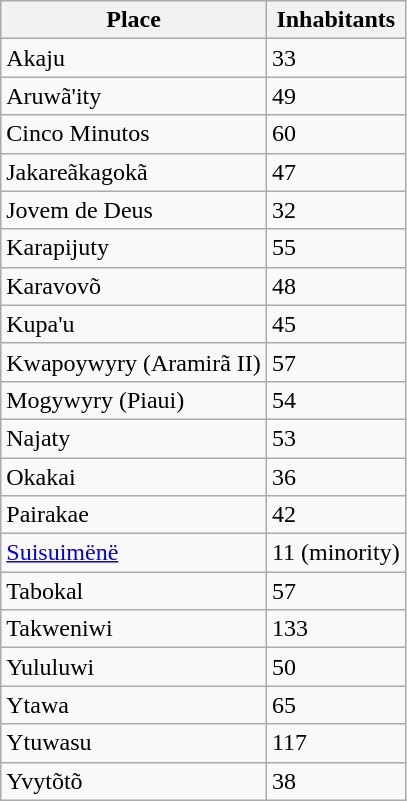<table class="wikitable">
<tr>
<th scope="col">Place</th>
<th scope="col">Inhabitants</th>
</tr>
<tr>
<td>Akaju</td>
<td>33</td>
</tr>
<tr>
<td>Aruwã'ity</td>
<td>49</td>
</tr>
<tr>
<td>Cinco Minutos</td>
<td>60</td>
</tr>
<tr>
<td>Jakareãkagokã</td>
<td>47</td>
</tr>
<tr>
<td>Jovem de Deus</td>
<td>32</td>
</tr>
<tr>
<td>Karapijuty</td>
<td>55</td>
</tr>
<tr>
<td>Karavovõ</td>
<td>48</td>
</tr>
<tr>
<td>Kupa'u</td>
<td>45</td>
</tr>
<tr>
<td>Kwapoywyry (Aramirã II)</td>
<td>57</td>
</tr>
<tr>
<td>Mogywyry (Piaui)</td>
<td>54</td>
</tr>
<tr>
<td>Najaty</td>
<td>53</td>
</tr>
<tr>
<td>Okakai</td>
<td>36</td>
</tr>
<tr>
<td>Pairakae</td>
<td>42</td>
</tr>
<tr>
<td><a href='#'>Suisuimënë</a></td>
<td>11 (minority)</td>
</tr>
<tr>
<td>Tabokal</td>
<td>57</td>
</tr>
<tr>
<td>Takweniwi</td>
<td>133</td>
</tr>
<tr>
<td>Yululuwi</td>
<td>50</td>
</tr>
<tr>
<td>Ytawa</td>
<td>65</td>
</tr>
<tr>
<td>Ytuwasu</td>
<td>117</td>
</tr>
<tr>
<td>Yvytõtõ</td>
<td>38</td>
</tr>
</table>
